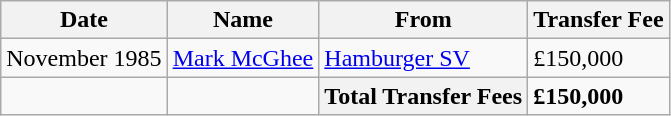<table class="wikitable">
<tr>
<th>Date</th>
<th>Name</th>
<th>From</th>
<th>Transfer Fee</th>
</tr>
<tr>
<td>November 1985</td>
<td><a href='#'>Mark McGhee</a></td>
<td><a href='#'>Hamburger SV</a></td>
<td>£150,000</td>
</tr>
<tr>
<td></td>
<td></td>
<th><strong>Total Transfer Fees</strong></th>
<td><strong>£150,000</strong></td>
</tr>
</table>
